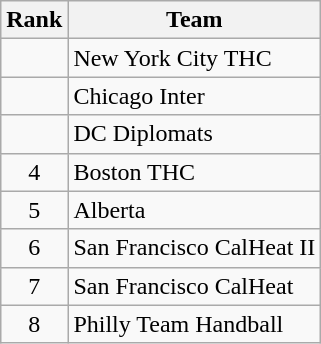<table class="wikitable">
<tr>
<th>Rank</th>
<th>Team</th>
</tr>
<tr>
<td align=center></td>
<td align="left">New York City THC</td>
</tr>
<tr>
<td align=center></td>
<td align="left">Chicago Inter</td>
</tr>
<tr>
<td align=center></td>
<td align="left">DC Diplomats</td>
</tr>
<tr>
<td align=center>4</td>
<td align="left">Boston THC</td>
</tr>
<tr>
<td align=center>5</td>
<td align="left">Alberta</td>
</tr>
<tr>
<td align=center>6</td>
<td align="left">San Francisco CalHeat II</td>
</tr>
<tr>
<td align=center>7</td>
<td align="left">San Francisco CalHeat</td>
</tr>
<tr>
<td align=center>8</td>
<td align="left">Philly Team Handball</td>
</tr>
</table>
